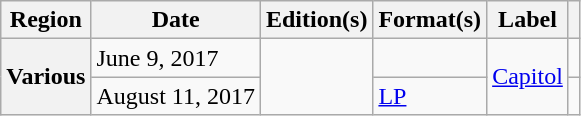<table class="wikitable plainrowheaders">
<tr>
<th scope="col">Region</th>
<th scope="col">Date</th>
<th scope="col">Edition(s)</th>
<th scope="col">Format(s)</th>
<th scope="col">Label</th>
<th scope="col"></th>
</tr>
<tr>
<th scope="row" rowspan=2">Various</th>
<td>June 9, 2017</td>
<td rowspan="2"></td>
<td></td>
<td rowspan="2"><a href='#'>Capitol</a></td>
<td></td>
</tr>
<tr>
<td>August 11, 2017</td>
<td><a href='#'>LP</a></td>
<td></td>
</tr>
</table>
